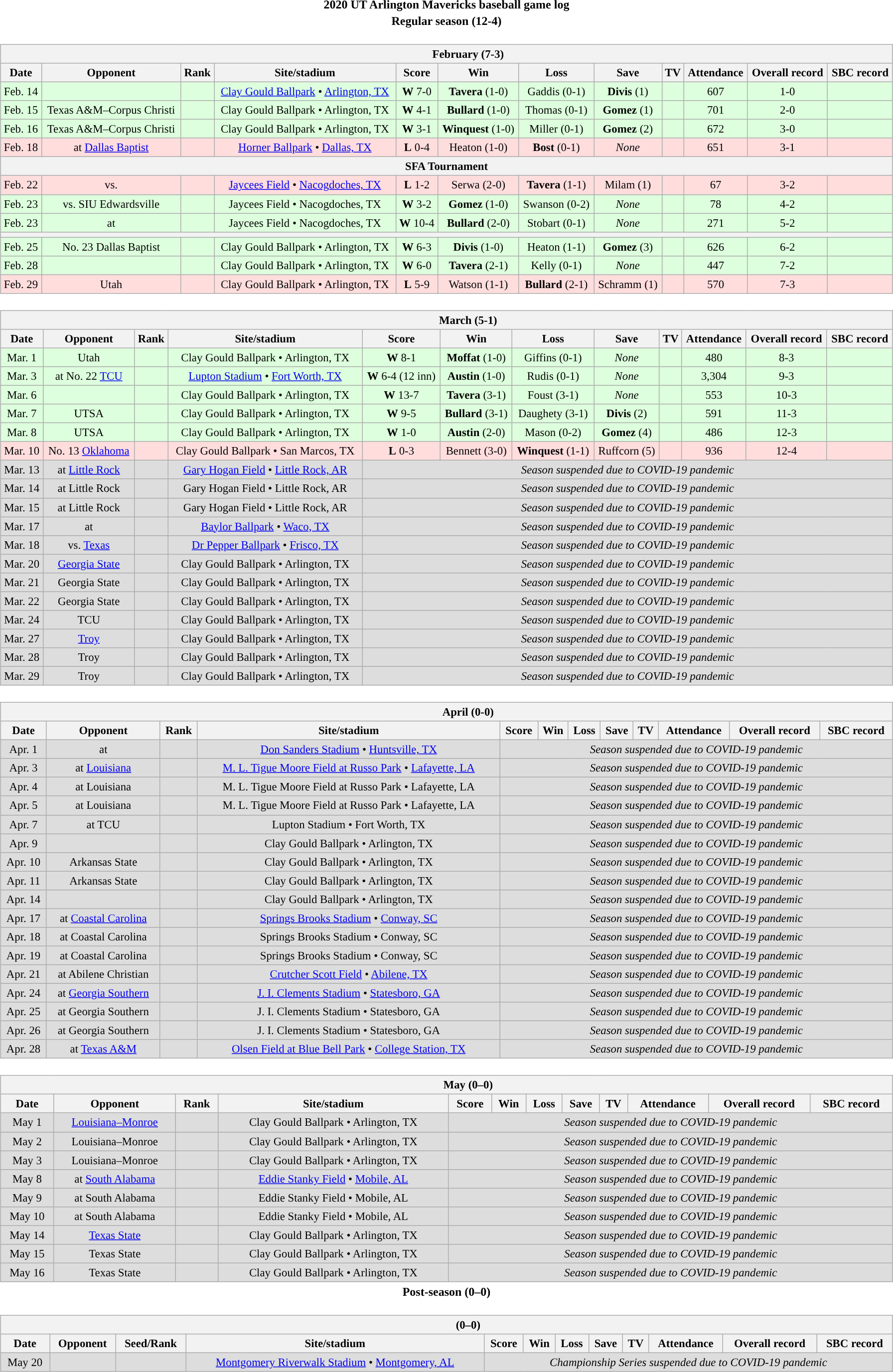<table class="toccolours" width=95% style="clear:both; margin:1.5em auto; text-align:center;">
<tr>
<th colspan=2>2020 UT Arlington Mavericks baseball game log</th>
</tr>
<tr>
<th colspan=2>Regular season (12-4)</th>
</tr>
<tr valign="top">
<td><br><table class="wikitable collapsible" style="margin:auto; width:100%; text-align:center; font-size:95%">
<tr>
<th colspan=12 style="padding-left:4em;">February (7-3)</th>
</tr>
<tr>
<th>Date</th>
<th>Opponent</th>
<th>Rank</th>
<th>Site/stadium</th>
<th>Score</th>
<th>Win</th>
<th>Loss</th>
<th>Save</th>
<th>TV</th>
<th>Attendance</th>
<th>Overall record</th>
<th>SBC record</th>
</tr>
<tr align="center" bgcolor=#ddffdd>
<td>Feb. 14</td>
<td></td>
<td></td>
<td><a href='#'>Clay Gould Ballpark</a> • <a href='#'>Arlington, TX</a></td>
<td><strong>W</strong> 7-0</td>
<td><strong>Tavera</strong> (1-0)</td>
<td>Gaddis (0-1)</td>
<td><strong>Divis</strong> (1)</td>
<td></td>
<td>607</td>
<td>1-0</td>
<td></td>
</tr>
<tr align="center" bgcolor=#ddffdd>
<td>Feb. 15</td>
<td>Texas A&M–Corpus Christi</td>
<td></td>
<td>Clay Gould Ballpark • Arlington, TX</td>
<td><strong>W</strong> 4-1</td>
<td><strong>Bullard</strong> (1-0)</td>
<td>Thomas (0-1)</td>
<td><strong>Gomez</strong> (1)</td>
<td></td>
<td>701</td>
<td>2-0</td>
<td></td>
</tr>
<tr align="center" bgcolor=#ddffdd>
<td>Feb. 16</td>
<td>Texas A&M–Corpus Christi</td>
<td></td>
<td>Clay Gould Ballpark • Arlington, TX</td>
<td><strong>W</strong> 3-1</td>
<td><strong>Winquest</strong> (1-0)</td>
<td>Miller (0-1)</td>
<td><strong>Gomez</strong> (2)</td>
<td></td>
<td>672</td>
<td>3-0</td>
<td></td>
</tr>
<tr align="center" bgcolor=#ffdddd>
<td>Feb. 18</td>
<td>at <a href='#'>Dallas Baptist</a></td>
<td></td>
<td><a href='#'>Horner Ballpark</a> • <a href='#'>Dallas, TX</a></td>
<td><strong>L</strong> 0-4</td>
<td>Heaton (1-0)</td>
<td><strong>Bost</strong> (0-1)</td>
<td><em>None</em></td>
<td></td>
<td>651</td>
<td>3-1</td>
<td></td>
</tr>
<tr>
<th colspan=12>SFA Tournament</th>
</tr>
<tr align="center" bgcolor=#ffdddd>
<td>Feb. 22</td>
<td>vs. </td>
<td></td>
<td><a href='#'>Jaycees Field</a> • <a href='#'>Nacogdoches, TX</a></td>
<td><strong>L</strong> 1-2</td>
<td>Serwa (2-0)</td>
<td><strong>Tavera</strong> (1-1)</td>
<td>Milam (1)</td>
<td></td>
<td>67</td>
<td>3-2</td>
<td></td>
</tr>
<tr align="center" bgcolor=#ddffdd>
<td>Feb. 23</td>
<td>vs. SIU Edwardsville</td>
<td></td>
<td>Jaycees Field • Nacogdoches, TX</td>
<td><strong>W</strong> 3-2</td>
<td><strong>Gomez</strong> (1-0)</td>
<td>Swanson (0-2)</td>
<td><em>None</em></td>
<td></td>
<td>78</td>
<td>4-2</td>
<td></td>
</tr>
<tr align="center" bgcolor=#ddffdd>
<td>Feb. 23</td>
<td>at </td>
<td></td>
<td>Jaycees Field • Nacogdoches, TX</td>
<td><strong>W</strong> 10-4</td>
<td><strong>Bullard</strong> (2-0)</td>
<td>Stobart (0-1)</td>
<td><em>None</em></td>
<td></td>
<td>271</td>
<td>5-2</td>
<td></td>
</tr>
<tr>
<th colspan=12></th>
</tr>
<tr align="center" bgcolor=#ddffdd>
<td>Feb. 25</td>
<td>No. 23 Dallas Baptist</td>
<td></td>
<td>Clay Gould Ballpark • Arlington, TX</td>
<td><strong>W</strong> 6-3</td>
<td><strong>Divis</strong> (1-0)</td>
<td>Heaton (1-1)</td>
<td><strong>Gomez</strong> (3)</td>
<td></td>
<td>626</td>
<td>6-2</td>
<td></td>
</tr>
<tr align="center" bgcolor=#ddffdd>
<td>Feb. 28</td>
<td></td>
<td></td>
<td>Clay Gould Ballpark • Arlington, TX</td>
<td><strong>W</strong> 6-0</td>
<td><strong>Tavera</strong> (2-1)</td>
<td>Kelly (0-1)</td>
<td><em>None</em></td>
<td></td>
<td>447</td>
<td>7-2</td>
<td></td>
</tr>
<tr align="center" bgcolor=#ffdddd>
<td>Feb. 29</td>
<td>Utah</td>
<td></td>
<td>Clay Gould Ballpark • Arlington, TX</td>
<td><strong>L</strong> 5-9</td>
<td>Watson (1-1)</td>
<td><strong>Bullard</strong> (2-1)</td>
<td>Schramm (1)</td>
<td></td>
<td>570</td>
<td>7-3</td>
<td></td>
</tr>
</table>
</td>
</tr>
<tr>
<td><br><table class="wikitable collapsible " style="margin:auto; width:100%; text-align:center; font-size:95%">
<tr>
<th colspan=12 style="padding-left:4em;">March (5-1)</th>
</tr>
<tr>
<th>Date</th>
<th>Opponent</th>
<th>Rank</th>
<th>Site/stadium</th>
<th>Score</th>
<th>Win</th>
<th>Loss</th>
<th>Save</th>
<th>TV</th>
<th>Attendance</th>
<th>Overall record</th>
<th>SBC record</th>
</tr>
<tr align="center" bgcolor=#ddffdd>
<td>Mar. 1</td>
<td>Utah</td>
<td></td>
<td>Clay Gould Ballpark • Arlington, TX</td>
<td><strong>W</strong> 8-1</td>
<td><strong>Moffat</strong> (1-0)</td>
<td>Giffins (0-1)</td>
<td><em>None</em></td>
<td></td>
<td>480</td>
<td>8-3</td>
<td></td>
</tr>
<tr align="center" bgcolor=#ddffdd>
<td>Mar. 3</td>
<td>at No. 22 <a href='#'>TCU</a></td>
<td></td>
<td><a href='#'>Lupton Stadium</a> • <a href='#'>Fort Worth, TX</a></td>
<td><strong>W</strong> 6-4 (12 inn)</td>
<td><strong>Austin</strong> (1-0)</td>
<td>Rudis (0-1)</td>
<td><em>None</em></td>
<td></td>
<td>3,304</td>
<td>9-3</td>
<td></td>
</tr>
<tr align="center" bgcolor=#ddffdd>
<td>Mar. 6</td>
<td></td>
<td></td>
<td>Clay Gould Ballpark • Arlington, TX</td>
<td><strong>W</strong> 13-7</td>
<td><strong>Tavera</strong> (3-1)</td>
<td>Foust (3-1)</td>
<td><em>None</em></td>
<td></td>
<td>553</td>
<td>10-3</td>
<td></td>
</tr>
<tr align="center" bgcolor=#ddffdd>
<td>Mar. 7</td>
<td>UTSA</td>
<td></td>
<td>Clay Gould Ballpark • Arlington, TX</td>
<td><strong>W</strong> 9-5</td>
<td><strong>Bullard</strong> (3-1)</td>
<td>Daughety (3-1)</td>
<td><strong>Divis</strong> (2)</td>
<td></td>
<td>591</td>
<td>11-3</td>
<td></td>
</tr>
<tr align="center" bgcolor=#ddffdd>
<td>Mar. 8</td>
<td>UTSA</td>
<td></td>
<td>Clay Gould Ballpark • Arlington, TX</td>
<td><strong>W</strong> 1-0</td>
<td><strong>Austin</strong> (2-0)</td>
<td>Mason (0-2)</td>
<td><strong>Gomez</strong> (4)</td>
<td></td>
<td>486</td>
<td>12-3</td>
<td></td>
</tr>
<tr align="center" bgcolor=#ffdddd>
<td>Mar. 10</td>
<td>No. 13 <a href='#'>Oklahoma</a></td>
<td></td>
<td>Clay Gould Ballpark • San Marcos, TX</td>
<td><strong>L</strong> 0-3</td>
<td>Bennett (3-0)</td>
<td><strong>Winquest</strong> (1-1)</td>
<td>Ruffcorn (5)</td>
<td></td>
<td>936</td>
<td>12-4</td>
<td></td>
</tr>
<tr align="center" bgcolor=#dddddd>
<td>Mar. 13</td>
<td>at <a href='#'>Little Rock</a></td>
<td></td>
<td><a href='#'>Gary Hogan Field</a> • <a href='#'>Little Rock, AR</a></td>
<td colspan=8><em>Season suspended due to COVID-19 pandemic</em></td>
</tr>
<tr align="center" bgcolor=#dddddd>
<td>Mar. 14</td>
<td>at Little Rock</td>
<td></td>
<td>Gary Hogan Field • Little Rock, AR</td>
<td colspan=8><em>Season suspended due to COVID-19 pandemic</em></td>
</tr>
<tr align="center" bgcolor=#dddddd>
<td>Mar. 15</td>
<td>at Little Rock</td>
<td></td>
<td>Gary Hogan Field • Little Rock, AR</td>
<td colspan=8><em>Season suspended due to COVID-19 pandemic</em></td>
</tr>
<tr align="center" bgcolor=#dddddd>
<td>Mar. 17</td>
<td>at </td>
<td></td>
<td><a href='#'>Baylor Ballpark</a> • <a href='#'>Waco, TX</a></td>
<td colspan=8><em>Season suspended due to COVID-19 pandemic</em></td>
</tr>
<tr align="center" bgcolor=#dddddd>
<td>Mar. 18</td>
<td>vs. <a href='#'>Texas</a></td>
<td></td>
<td><a href='#'>Dr Pepper Ballpark</a> • <a href='#'>Frisco, TX</a></td>
<td colspan=8><em>Season suspended due to COVID-19 pandemic</em></td>
</tr>
<tr align="center" bgcolor=#dddddd>
<td>Mar. 20</td>
<td><a href='#'>Georgia State</a></td>
<td></td>
<td>Clay Gould Ballpark • Arlington, TX</td>
<td colspan=8><em>Season suspended due to COVID-19 pandemic</em></td>
</tr>
<tr align="center" bgcolor=#dddddd>
<td>Mar. 21</td>
<td>Georgia State</td>
<td></td>
<td>Clay Gould Ballpark • Arlington, TX</td>
<td colspan=8><em>Season suspended due to COVID-19 pandemic</em></td>
</tr>
<tr align="center" bgcolor=#dddddd>
<td>Mar. 22</td>
<td>Georgia State</td>
<td></td>
<td>Clay Gould Ballpark • Arlington, TX</td>
<td colspan=8><em>Season suspended due to COVID-19 pandemic</em></td>
</tr>
<tr align="center" bgcolor=#dddddd>
<td>Mar. 24</td>
<td>TCU</td>
<td></td>
<td>Clay Gould Ballpark • Arlington, TX</td>
<td colspan=8><em>Season suspended due to COVID-19 pandemic</em></td>
</tr>
<tr align="center" bgcolor=#dddddd>
<td>Mar. 27</td>
<td><a href='#'>Troy</a></td>
<td></td>
<td>Clay Gould Ballpark • Arlington, TX</td>
<td colspan=8><em>Season suspended due to COVID-19 pandemic</em></td>
</tr>
<tr align="center" bgcolor=#dddddd>
<td>Mar. 28</td>
<td>Troy</td>
<td></td>
<td>Clay Gould Ballpark • Arlington, TX</td>
<td colspan=8><em>Season suspended due to COVID-19 pandemic</em></td>
</tr>
<tr align="center" bgcolor=#dddddd>
<td>Mar. 29</td>
<td>Troy</td>
<td></td>
<td>Clay Gould Ballpark • Arlington, TX</td>
<td colspan=8><em>Season suspended due to COVID-19 pandemic</em></td>
</tr>
</table>
</td>
</tr>
<tr>
<td><br><table class="wikitable collapsible" style="margin:auto; width:100%; text-align:center; font-size:95%">
<tr>
<th colspan=12 style="padding-left:4em;">April (0-0)</th>
</tr>
<tr>
<th>Date</th>
<th>Opponent</th>
<th>Rank</th>
<th>Site/stadium</th>
<th>Score</th>
<th>Win</th>
<th>Loss</th>
<th>Save</th>
<th>TV</th>
<th>Attendance</th>
<th>Overall record</th>
<th>SBC record</th>
</tr>
<tr align="center" bgcolor=#dddddd>
<td>Apr. 1</td>
<td>at </td>
<td></td>
<td><a href='#'>Don Sanders Stadium</a> • <a href='#'>Huntsville, TX</a></td>
<td colspan=8><em>Season suspended due to COVID-19 pandemic</em></td>
</tr>
<tr align="center" bgcolor=#dddddd>
<td>Apr. 3</td>
<td>at <a href='#'>Louisiana</a></td>
<td></td>
<td><a href='#'>M. L. Tigue Moore Field at Russo Park</a> • <a href='#'>Lafayette, LA</a></td>
<td colspan=8><em>Season suspended due to COVID-19 pandemic</em></td>
</tr>
<tr align="center" bgcolor=#dddddd>
<td>Apr. 4</td>
<td>at Louisiana</td>
<td></td>
<td>M. L. Tigue Moore Field at Russo Park • Lafayette, LA</td>
<td colspan=8><em>Season suspended due to COVID-19 pandemic</em></td>
</tr>
<tr align="center" bgcolor=#dddddd>
<td>Apr. 5</td>
<td>at Louisiana</td>
<td></td>
<td>M. L. Tigue Moore Field at Russo Park • Lafayette, LA</td>
<td colspan=8><em>Season suspended due to COVID-19 pandemic</em></td>
</tr>
<tr align="center" bgcolor=#dddddd>
<td>Apr. 7</td>
<td>at TCU</td>
<td></td>
<td>Lupton Stadium • Fort Worth, TX</td>
<td colspan=8><em>Season suspended due to COVID-19 pandemic</em></td>
</tr>
<tr align="center" bgcolor=#dddddd>
<td>Apr. 9</td>
<td></td>
<td></td>
<td>Clay Gould Ballpark • Arlington, TX</td>
<td colspan=8><em>Season suspended due to COVID-19 pandemic</em></td>
</tr>
<tr align="center" bgcolor=#dddddd>
<td>Apr. 10</td>
<td>Arkansas State</td>
<td></td>
<td>Clay Gould Ballpark • Arlington, TX</td>
<td colspan=8><em>Season suspended due to COVID-19 pandemic</em></td>
</tr>
<tr align="center" bgcolor=#dddddd>
<td>Apr. 11</td>
<td>Arkansas State</td>
<td></td>
<td>Clay Gould Ballpark • Arlington, TX</td>
<td colspan=8><em>Season suspended due to COVID-19 pandemic</em></td>
</tr>
<tr align="center" bgcolor=#dddddd>
<td>Apr. 14</td>
<td></td>
<td></td>
<td>Clay Gould Ballpark • Arlington, TX</td>
<td colspan=8><em>Season suspended due to COVID-19 pandemic</em></td>
</tr>
<tr align="center" bgcolor=#dddddd>
<td>Apr. 17</td>
<td>at <a href='#'>Coastal Carolina</a></td>
<td></td>
<td><a href='#'>Springs Brooks Stadium</a> • <a href='#'>Conway, SC</a></td>
<td colspan=8><em>Season suspended due to COVID-19 pandemic</em></td>
</tr>
<tr align="center" bgcolor=#dddddd>
<td>Apr. 18</td>
<td>at Coastal Carolina</td>
<td></td>
<td>Springs Brooks Stadium • Conway, SC</td>
<td colspan=8><em>Season suspended due to COVID-19 pandemic</em></td>
</tr>
<tr align="center" bgcolor=#dddddd>
<td>Apr. 19</td>
<td>at Coastal Carolina</td>
<td></td>
<td>Springs Brooks Stadium • Conway, SC</td>
<td colspan=8><em>Season suspended due to COVID-19 pandemic</em></td>
</tr>
<tr align="center" bgcolor=#dddddd>
<td>Apr. 21</td>
<td>at Abilene Christian</td>
<td></td>
<td><a href='#'>Crutcher Scott Field</a> • <a href='#'>Abilene, TX</a></td>
<td colspan=8><em>Season suspended due to COVID-19 pandemic</em></td>
</tr>
<tr align="center" bgcolor=#dddddd>
<td>Apr. 24</td>
<td>at <a href='#'>Georgia Southern</a></td>
<td></td>
<td><a href='#'>J. I. Clements Stadium</a> • <a href='#'>Statesboro, GA</a></td>
<td colspan=8><em>Season suspended due to COVID-19 pandemic</em></td>
</tr>
<tr align="center" bgcolor=#dddddd>
<td>Apr. 25</td>
<td>at Georgia Southern</td>
<td></td>
<td>J. I. Clements Stadium • Statesboro, GA</td>
<td colspan=8><em>Season suspended due to COVID-19 pandemic</em></td>
</tr>
<tr align="center" bgcolor=#dddddd>
<td>Apr. 26</td>
<td>at Georgia Southern</td>
<td></td>
<td>J. I. Clements Stadium • Statesboro, GA</td>
<td colspan=8><em>Season suspended due to COVID-19 pandemic</em></td>
</tr>
<tr align="center" bgcolor=#dddddd>
<td>Apr. 28</td>
<td>at <a href='#'>Texas A&M</a></td>
<td></td>
<td><a href='#'>Olsen Field at Blue Bell Park</a> • <a href='#'>College Station, TX</a></td>
<td colspan=8><em>Season suspended due to COVID-19 pandemic</em></td>
</tr>
</table>
</td>
</tr>
<tr>
<td><br><table class="wikitable collapsible" style="margin:auto; width:100%; text-align:center; font-size:95%">
<tr>
<th colspan=13 style="padding-left:4em;">May (0–0)</th>
</tr>
<tr>
<th>Date</th>
<th>Opponent</th>
<th>Rank</th>
<th>Site/stadium</th>
<th>Score</th>
<th>Win</th>
<th>Loss</th>
<th>Save</th>
<th>TV</th>
<th>Attendance</th>
<th>Overall record</th>
<th>SBC record</th>
</tr>
<tr align="center" bgcolor=#dddddd>
<td>May 1</td>
<td><a href='#'>Louisiana–Monroe</a></td>
<td></td>
<td>Clay Gould Ballpark • Arlington, TX</td>
<td colspan=8><em>Season suspended due to COVID-19 pandemic</em></td>
</tr>
<tr align="center" bgcolor=#dddddd>
<td>May 2</td>
<td>Louisiana–Monroe</td>
<td></td>
<td>Clay Gould Ballpark • Arlington, TX</td>
<td colspan=8><em>Season suspended due to COVID-19 pandemic</em></td>
</tr>
<tr align="center" bgcolor=#dddddd>
<td>May 3</td>
<td>Louisiana–Monroe</td>
<td></td>
<td>Clay Gould Ballpark • Arlington, TX</td>
<td colspan=8><em>Season suspended due to COVID-19 pandemic</em></td>
</tr>
<tr align="center" bgcolor=#dddddd>
<td>May 8</td>
<td>at <a href='#'>South Alabama</a></td>
<td></td>
<td><a href='#'>Eddie Stanky Field</a> • <a href='#'>Mobile, AL</a></td>
<td colspan=8><em>Season suspended due to COVID-19 pandemic</em></td>
</tr>
<tr align="center" bgcolor=#dddddd>
<td>May 9</td>
<td>at South Alabama</td>
<td></td>
<td>Eddie Stanky Field • Mobile, AL</td>
<td colspan=8><em>Season suspended due to COVID-19 pandemic</em></td>
</tr>
<tr align="center" bgcolor=#dddddd>
<td>May 10</td>
<td>at South Alabama</td>
<td></td>
<td>Eddie Stanky Field • Mobile, AL</td>
<td colspan=8><em>Season suspended due to COVID-19 pandemic</em></td>
</tr>
<tr align="center" bgcolor=#dddddd>
<td>May 14</td>
<td><a href='#'>Texas State</a></td>
<td></td>
<td>Clay Gould Ballpark • Arlington, TX</td>
<td colspan=8><em>Season suspended due to COVID-19 pandemic</em></td>
</tr>
<tr align="center" bgcolor=#dddddd>
<td>May 15</td>
<td>Texas State</td>
<td></td>
<td>Clay Gould Ballpark • Arlington, TX</td>
<td colspan=8><em>Season suspended due to COVID-19 pandemic</em></td>
</tr>
<tr align="center" bgcolor=#dddddd>
<td>May 16</td>
<td>Texas State</td>
<td></td>
<td>Clay Gould Ballpark • Arlington, TX</td>
<td colspan=8><em>Season suspended due to COVID-19 pandemic</em></td>
</tr>
</table>
</td>
</tr>
<tr>
<th colspan=2>Post-season (0–0)</th>
</tr>
<tr>
<td><br><table class="wikitable collapsible" style="margin:auto; width:100%; text-align:center; font-size:95%">
<tr>
<th colspan=12 style="padding-left:4em;"> (0–0)</th>
</tr>
<tr>
<th>Date</th>
<th>Opponent</th>
<th>Seed/Rank</th>
<th>Site/stadium</th>
<th>Score</th>
<th>Win</th>
<th>Loss</th>
<th>Save</th>
<th>TV</th>
<th>Attendance</th>
<th>Overall record</th>
<th>SBC record</th>
</tr>
<tr align="center" bgcolor=#dddddd>
<td>May 20</td>
<td></td>
<td></td>
<td><a href='#'>Montgomery Riverwalk Stadium</a> • <a href='#'>Montgomery, AL</a></td>
<td colspan=8><em>Championship Series suspended due to COVID-19 pandemic</em></td>
</tr>
</table>
</td>
</tr>
</table>
